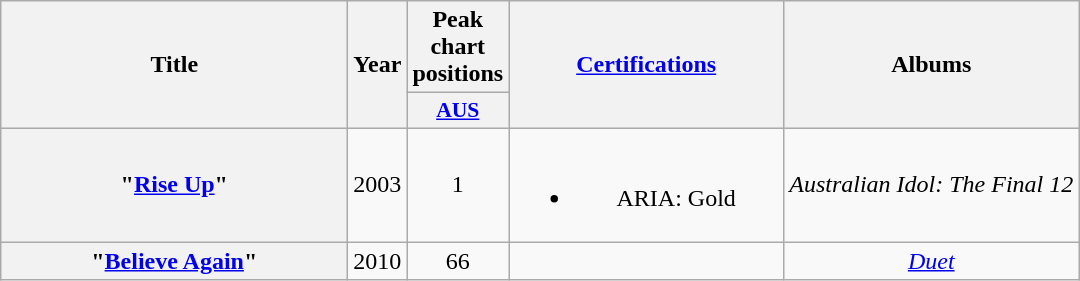<table class="wikitable plainrowheaders" style="text-align:center;">
<tr>
<th scope="col" rowspan="2" style="width:14em;">Title</th>
<th scope="col" rowspan="2">Year</th>
<th scope="col" colspan="1">Peak chart<br>positions</th>
<th scope="col" rowspan="2" style="width:11em;"><a href='#'>Certifications</a></th>
<th scope="col" rowspan="2">Albums</th>
</tr>
<tr>
<th style="width:3em; font-size:90%"><a href='#'>AUS</a><br></th>
</tr>
<tr>
<th scope="row">"<a href='#'>Rise Up</a>"<br></th>
<td>2003</td>
<td>1</td>
<td><br><ul><li>ARIA: Gold</li></ul></td>
<td><em>Australian Idol: The Final 12</em></td>
</tr>
<tr>
<th scope="row">"<a href='#'>Believe Again</a>"<br></th>
<td>2010</td>
<td>66</td>
<td></td>
<td><em><a href='#'>Duet</a></em></td>
</tr>
</table>
